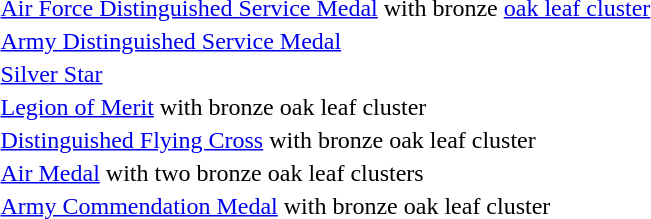<table>
<tr>
<td></td>
<td><a href='#'>Air Force Distinguished Service Medal</a> with bronze <a href='#'>oak leaf cluster</a></td>
</tr>
<tr>
<td></td>
<td><a href='#'>Army Distinguished Service Medal</a></td>
</tr>
<tr>
<td></td>
<td><a href='#'>Silver Star</a></td>
</tr>
<tr>
<td></td>
<td><a href='#'>Legion of Merit</a> with bronze oak leaf cluster</td>
</tr>
<tr>
<td></td>
<td><a href='#'>Distinguished Flying Cross</a> with bronze oak leaf cluster</td>
</tr>
<tr>
<td></td>
<td><a href='#'>Air Medal</a> with two bronze oak leaf clusters</td>
</tr>
<tr>
<td></td>
<td><a href='#'>Army Commendation Medal</a> with bronze oak leaf cluster</td>
</tr>
<tr>
</tr>
</table>
